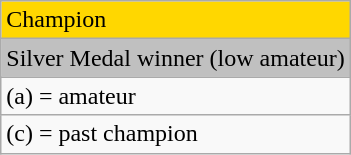<table class="wikitable">
<tr style="background:gold">
<td>Champion</td>
</tr>
<tr style="background:silver">
<td>Silver Medal winner (low amateur)</td>
</tr>
<tr>
<td>(a) = amateur</td>
</tr>
<tr>
<td>(c) = past champion</td>
</tr>
</table>
